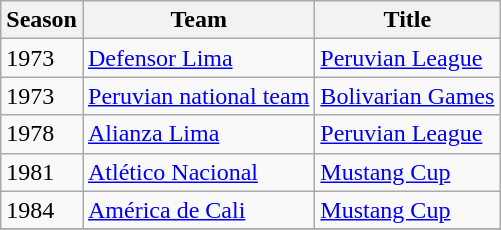<table class="wikitable">
<tr>
<th>Season</th>
<th>Team</th>
<th>Title</th>
</tr>
<tr>
<td>1973</td>
<td><a href='#'>Defensor Lima</a></td>
<td><a href='#'>Peruvian League</a></td>
</tr>
<tr>
<td>1973</td>
<td><a href='#'>Peruvian national team</a></td>
<td><a href='#'>Bolivarian Games</a></td>
</tr>
<tr>
<td>1978</td>
<td><a href='#'>Alianza Lima</a></td>
<td><a href='#'>Peruvian League</a></td>
</tr>
<tr>
<td>1981</td>
<td><a href='#'>Atlético Nacional</a></td>
<td><a href='#'>Mustang Cup</a></td>
</tr>
<tr>
<td>1984</td>
<td><a href='#'>América de Cali</a></td>
<td><a href='#'>Mustang Cup</a></td>
</tr>
<tr>
</tr>
</table>
